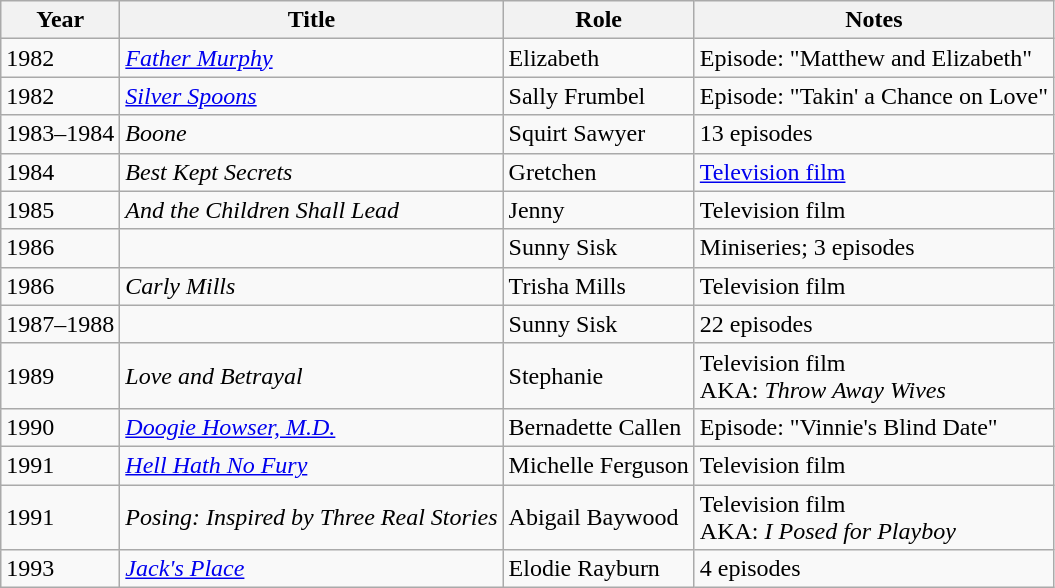<table class="wikitable sortable">
<tr>
<th>Year</th>
<th>Title</th>
<th>Role</th>
<th class="unsortable">Notes</th>
</tr>
<tr>
<td>1982</td>
<td><em><a href='#'>Father Murphy</a></em></td>
<td>Elizabeth</td>
<td>Episode: "Matthew and Elizabeth"</td>
</tr>
<tr>
<td>1982</td>
<td><em><a href='#'>Silver Spoons</a></em></td>
<td>Sally Frumbel</td>
<td>Episode: "Takin' a Chance on Love"</td>
</tr>
<tr>
<td>1983–1984</td>
<td><em>Boone</em></td>
<td>Squirt Sawyer</td>
<td>13 episodes</td>
</tr>
<tr>
<td>1984</td>
<td><em>Best Kept Secrets</em></td>
<td>Gretchen</td>
<td><a href='#'>Television film</a></td>
</tr>
<tr>
<td>1985</td>
<td><em>And the Children Shall Lead</em></td>
<td>Jenny</td>
<td>Television film</td>
</tr>
<tr>
<td>1986</td>
<td><em></em></td>
<td>Sunny Sisk</td>
<td>Miniseries; 3 episodes</td>
</tr>
<tr>
<td>1986</td>
<td><em>Carly Mills</em></td>
<td>Trisha Mills</td>
<td>Television film</td>
</tr>
<tr>
<td>1987–1988</td>
<td><em></em></td>
<td>Sunny Sisk</td>
<td>22 episodes</td>
</tr>
<tr>
<td>1989</td>
<td><em>Love and Betrayal</em></td>
<td>Stephanie</td>
<td>Television film<br>AKA: <em>Throw Away Wives</em></td>
</tr>
<tr>
<td>1990</td>
<td><em><a href='#'>Doogie Howser, M.D.</a></em></td>
<td>Bernadette Callen</td>
<td>Episode: "Vinnie's Blind Date"</td>
</tr>
<tr>
<td>1991</td>
<td><em><a href='#'>Hell Hath No Fury</a></em></td>
<td>Michelle Ferguson</td>
<td>Television film</td>
</tr>
<tr>
<td>1991</td>
<td><em>Posing: Inspired by Three Real Stories</em></td>
<td>Abigail Baywood</td>
<td>Television film<br>AKA: <em>I Posed for Playboy</em></td>
</tr>
<tr>
<td>1993</td>
<td><em><a href='#'>Jack's Place</a></em></td>
<td>Elodie Rayburn</td>
<td>4 episodes</td>
</tr>
</table>
